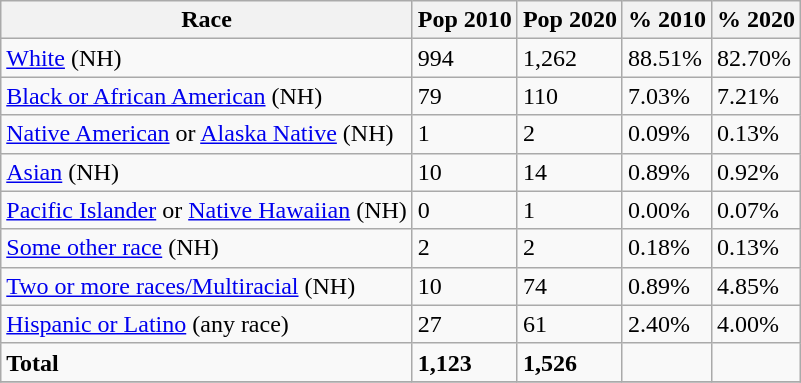<table class="wikitable">
<tr>
<th>Race</th>
<th>Pop 2010</th>
<th>Pop 2020</th>
<th>% 2010</th>
<th>% 2020</th>
</tr>
<tr>
<td><a href='#'>White</a> (NH)</td>
<td>994</td>
<td>1,262</td>
<td>88.51%</td>
<td>82.70%</td>
</tr>
<tr>
<td><a href='#'>Black or African American</a> (NH)</td>
<td>79</td>
<td>110</td>
<td>7.03%</td>
<td>7.21%</td>
</tr>
<tr>
<td><a href='#'>Native American</a> or <a href='#'>Alaska Native</a> (NH)</td>
<td>1</td>
<td>2</td>
<td>0.09%</td>
<td>0.13%</td>
</tr>
<tr>
<td><a href='#'>Asian</a> (NH)</td>
<td>10</td>
<td>14</td>
<td>0.89%</td>
<td>0.92%</td>
</tr>
<tr>
<td><a href='#'>Pacific Islander</a> or <a href='#'>Native Hawaiian</a> (NH)</td>
<td>0</td>
<td>1</td>
<td>0.00%</td>
<td>0.07%</td>
</tr>
<tr>
<td><a href='#'>Some other race</a> (NH)</td>
<td>2</td>
<td>2</td>
<td>0.18%</td>
<td>0.13%</td>
</tr>
<tr>
<td><a href='#'>Two or more races/Multiracial</a> (NH)</td>
<td>10</td>
<td>74</td>
<td>0.89%</td>
<td>4.85%</td>
</tr>
<tr>
<td><a href='#'>Hispanic or Latino</a> (any race)</td>
<td>27</td>
<td>61</td>
<td>2.40%</td>
<td>4.00%</td>
</tr>
<tr>
<td><strong>Total</strong></td>
<td><strong>1,123</strong></td>
<td><strong>1,526</strong></td>
<td></td>
<td></td>
</tr>
<tr>
</tr>
</table>
